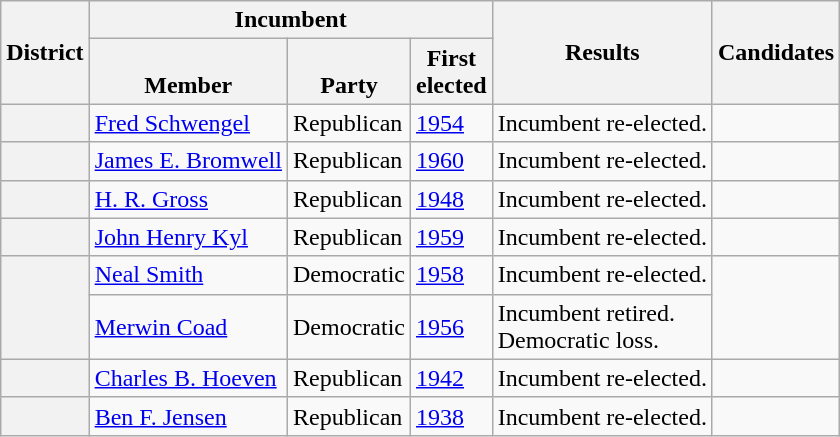<table class="wikitable sortable">
<tr>
<th rowspan=2>District</th>
<th colspan=3>Incumbent</th>
<th rowspan=2>Results</th>
<th rowspan=2 class="unsortable">Candidates</th>
</tr>
<tr valign=bottom>
<th>Member</th>
<th>Party</th>
<th>First<br>elected</th>
</tr>
<tr>
<th></th>
<td><a href='#'>Fred Schwengel</a></td>
<td>Republican</td>
<td><a href='#'>1954</a></td>
<td>Incumbent re-elected.</td>
<td nowrap></td>
</tr>
<tr>
<th></th>
<td><a href='#'>James E. Bromwell</a></td>
<td>Republican</td>
<td><a href='#'>1960</a></td>
<td>Incumbent re-elected.</td>
<td nowrap></td>
</tr>
<tr>
<th></th>
<td><a href='#'>H. R. Gross</a></td>
<td>Republican</td>
<td><a href='#'>1948</a></td>
<td>Incumbent re-elected.</td>
<td nowrap></td>
</tr>
<tr>
<th></th>
<td><a href='#'>John Henry Kyl</a></td>
<td>Republican</td>
<td><a href='#'>1959 </a></td>
<td>Incumbent re-elected.</td>
<td nowrap></td>
</tr>
<tr>
<th rowspan=2></th>
<td><a href='#'>Neal Smith</a></td>
<td>Democratic</td>
<td><a href='#'>1958</a></td>
<td>Incumbent re-elected.</td>
<td rowspan=2 nowrap></td>
</tr>
<tr>
<td><a href='#'>Merwin Coad</a><br></td>
<td>Democratic</td>
<td><a href='#'>1956</a></td>
<td>Incumbent retired.<br>Democratic loss.</td>
</tr>
<tr>
<th></th>
<td><a href='#'>Charles B. Hoeven</a><br></td>
<td>Republican</td>
<td><a href='#'>1942</a></td>
<td>Incumbent re-elected.</td>
<td nowrap></td>
</tr>
<tr>
<th></th>
<td><a href='#'>Ben F. Jensen</a></td>
<td>Republican</td>
<td><a href='#'>1938</a></td>
<td>Incumbent re-elected.</td>
<td nowrap></td>
</tr>
</table>
